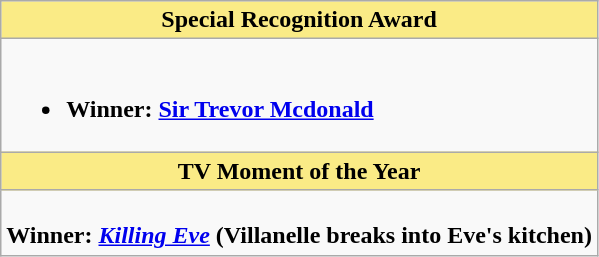<table class=wikitable style=font-size:100%>
<tr>
<th style="background:#FAEB86;" width="100%">Special Recognition Award</th>
</tr>
<tr>
<td><br><ul><li><strong>Winner: <a href='#'>Sir Trevor Mcdonald</a></strong></li></ul></td>
</tr>
<tr>
<th style="background:#FAEB86;" width="100%">TV Moment of the Year</th>
</tr>
<tr>
<td><br><strong>Winner: <em><a href='#'>Killing Eve</a></em> (Villanelle breaks into Eve's kitchen)</strong>
</td>
</tr>
</table>
